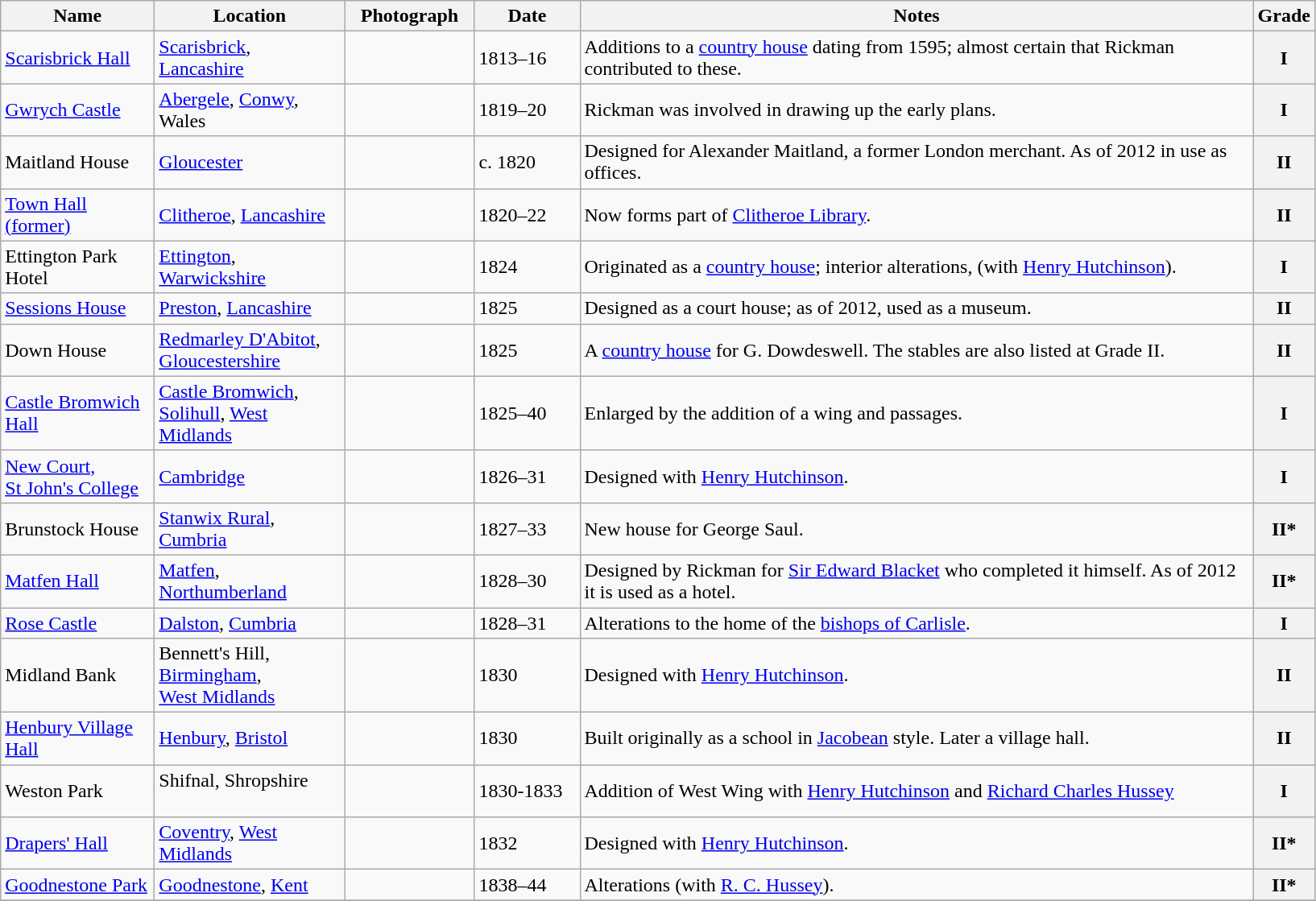<table class="wikitable sortable">
<tr>
<th style="width:120px">Name</th>
<th style="width:150px">Location</th>
<th style="width:100px" class="unsortable">Photograph</th>
<th style="width:80px">Date</th>
<th style="width:550px" class="unsortable">Notes</th>
<th style="width:24px">Grade</th>
</tr>
<tr>
<td><a href='#'>Scarisbrick Hall</a></td>
<td><a href='#'>Scarisbrick</a>, <a href='#'>Lancashire</a><br><small></small></td>
<td></td>
<td>1813–16</td>
<td>Additions to a <a href='#'>country house</a> dating from 1595; almost certain that Rickman contributed to these.</td>
<th>I</th>
</tr>
<tr>
<td><a href='#'>Gwrych Castle</a></td>
<td><a href='#'>Abergele</a>, <a href='#'>Conwy</a>, Wales<br><small></small></td>
<td></td>
<td>1819–20</td>
<td>Rickman was involved in drawing up the early plans.</td>
<th>I</th>
</tr>
<tr>
<td>Maitland House</td>
<td><a href='#'>Gloucester</a><br><small></small></td>
<td></td>
<td>c. 1820</td>
<td>Designed for Alexander Maitland, a former London merchant.  As of 2012 in use as offices.</td>
<th>II</th>
</tr>
<tr>
<td><a href='#'>Town Hall (former)</a></td>
<td><a href='#'>Clitheroe</a>, <a href='#'>Lancashire</a><br><small></small></td>
<td></td>
<td>1820–22</td>
<td>Now forms part of <a href='#'>Clitheroe Library</a>.</td>
<th>II</th>
</tr>
<tr>
<td>Ettington Park Hotel</td>
<td><a href='#'>Ettington</a>, <a href='#'>Warwickshire</a><br><small></small></td>
<td></td>
<td>1824</td>
<td>Originated as a <a href='#'>country house</a>; interior alterations, (with <a href='#'>Henry Hutchinson</a>).</td>
<th>I</th>
</tr>
<tr>
<td><a href='#'>Sessions House</a></td>
<td><a href='#'>Preston</a>, <a href='#'>Lancashire</a><br><small></small></td>
<td></td>
<td>1825</td>
<td>Designed as a court house; as of 2012, used as a museum.</td>
<th>II</th>
</tr>
<tr>
<td>Down House</td>
<td><a href='#'>Redmarley D'Abitot</a>, <a href='#'>Gloucestershire</a><br><small></small></td>
<td></td>
<td>1825</td>
<td>A <a href='#'>country house</a> for G. Dowdeswell.  The stables are also listed at Grade II.</td>
<th>II</th>
</tr>
<tr>
<td><a href='#'>Castle Bromwich Hall</a></td>
<td><a href='#'>Castle Bromwich</a>, <a href='#'>Solihull</a>, <a href='#'>West Midlands</a><br><small></small></td>
<td></td>
<td>1825–40</td>
<td>Enlarged by the addition of a wing and passages.</td>
<th>I</th>
</tr>
<tr>
<td><a href='#'>New Court,<br>St John's College</a></td>
<td><a href='#'>Cambridge</a><br><small></small></td>
<td></td>
<td>1826–31</td>
<td>Designed with <a href='#'>Henry Hutchinson</a>.</td>
<th>I</th>
</tr>
<tr>
<td>Brunstock House</td>
<td><a href='#'>Stanwix Rural</a>, <a href='#'>Cumbria</a><br><small></small></td>
<td></td>
<td>1827–33</td>
<td>New house for George Saul.</td>
<th>II*</th>
</tr>
<tr>
<td><a href='#'>Matfen Hall</a></td>
<td><a href='#'>Matfen</a>, <a href='#'>Northumberland</a><br><small></small></td>
<td></td>
<td>1828–30</td>
<td>Designed by Rickman for <a href='#'>Sir Edward Blacket</a> who completed it himself.  As of 2012 it is used as a hotel.</td>
<th>II*</th>
</tr>
<tr>
<td><a href='#'>Rose Castle</a></td>
<td><a href='#'>Dalston</a>, <a href='#'>Cumbria</a><br><small></small></td>
<td></td>
<td>1828–31</td>
<td>Alterations to the home of the <a href='#'>bishops of Carlisle</a>.</td>
<th>I</th>
</tr>
<tr>
<td>Midland Bank</td>
<td>Bennett's Hill, <a href='#'>Birmingham</a>,<br><a href='#'>West Midlands</a><br><small></small></td>
<td></td>
<td>1830</td>
<td>Designed with <a href='#'>Henry Hutchinson</a>.</td>
<th>II</th>
</tr>
<tr>
<td><a href='#'>Henbury Village Hall</a></td>
<td><a href='#'>Henbury</a>, <a href='#'>Bristol</a><br><small></small></td>
<td></td>
<td>1830</td>
<td>Built originally as a school in <a href='#'>Jacobean</a> style.  Later a village hall.</td>
<th>II</th>
</tr>
<tr>
<td>Weston Park</td>
<td>Shifnal, Shropshire<br>
<br></td>
<td></td>
<td>1830-1833</td>
<td>Addition of West Wing with <a href='#'>Henry Hutchinson</a> and <a href='#'>Richard Charles Hussey</a></td>
<th>I</th>
</tr>
<tr>
<td><a href='#'>Drapers' Hall</a></td>
<td><a href='#'>Coventry</a>, <a href='#'>West Midlands</a><br><small></small></td>
<td></td>
<td>1832</td>
<td>Designed with <a href='#'>Henry Hutchinson</a>.</td>
<th>II*</th>
</tr>
<tr>
<td><a href='#'>Goodnestone Park</a></td>
<td><a href='#'>Goodnestone</a>, <a href='#'>Kent</a><br><small></small></td>
<td></td>
<td>1838–44</td>
<td>Alterations (with <a href='#'>R. C. Hussey</a>).</td>
<th>II*</th>
</tr>
<tr>
</tr>
</table>
